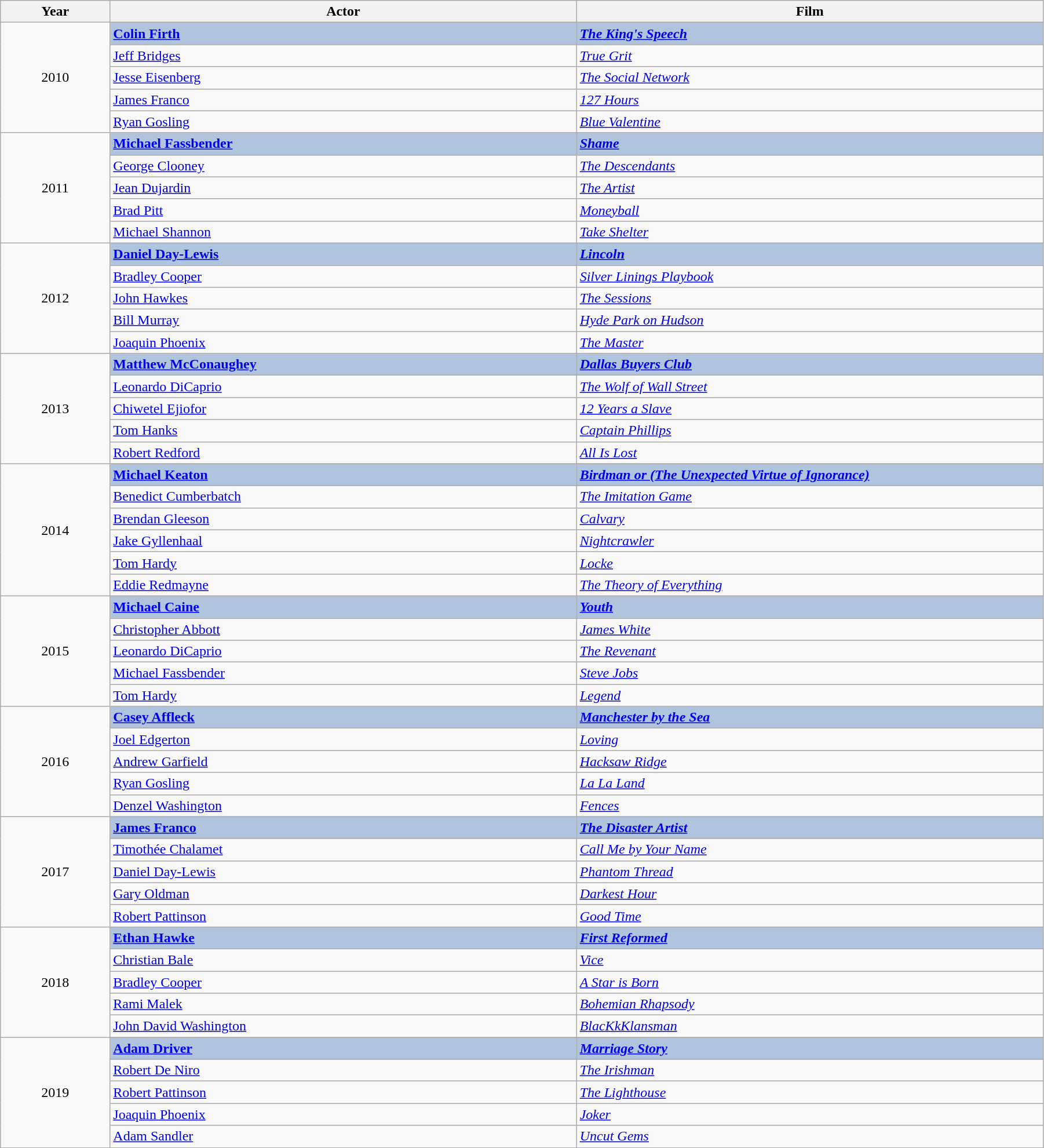<table class="wikitable" width="95%" cellpadding="5">
<tr>
<th width="100"><strong>Year</strong></th>
<th width="450"><strong>Actor</strong></th>
<th width="450"><strong>Film</strong></th>
</tr>
<tr>
<td rowspan=5 style="text-align:center;">2010</td>
<td style="background:#B0C4DE;"><strong><a href='#'>Colin Firth</a></strong></td>
<td style="background:#B0C4DE;"><strong><em><a href='#'>The King's Speech</a></em></strong></td>
</tr>
<tr>
<td><a href='#'>Jeff Bridges</a></td>
<td><em><a href='#'>True Grit</a></em></td>
</tr>
<tr>
<td><a href='#'>Jesse Eisenberg</a></td>
<td><em><a href='#'>The Social Network</a></em></td>
</tr>
<tr>
<td><a href='#'>James Franco</a></td>
<td><em><a href='#'>127 Hours</a></em></td>
</tr>
<tr>
<td><a href='#'>Ryan Gosling</a></td>
<td><em><a href='#'>Blue Valentine</a></em></td>
</tr>
<tr>
<td rowspan=5 style="text-align:center;">2011</td>
<td style="background:#B0C4DE;"><strong><a href='#'>Michael Fassbender</a></strong></td>
<td style="background:#B0C4DE;"><strong><em><a href='#'>Shame</a></em></strong></td>
</tr>
<tr>
<td><a href='#'>George Clooney</a></td>
<td><em><a href='#'>The Descendants</a></em></td>
</tr>
<tr>
<td><a href='#'>Jean Dujardin</a></td>
<td><em><a href='#'>The Artist</a></em></td>
</tr>
<tr>
<td><a href='#'>Brad Pitt</a></td>
<td><em><a href='#'>Moneyball</a></em></td>
</tr>
<tr>
<td><a href='#'>Michael Shannon</a></td>
<td><em><a href='#'>Take Shelter</a></em></td>
</tr>
<tr>
<td rowspan=5 style="text-align:center;">2012</td>
<td style="background:#B0C4DE;"><strong><a href='#'>Daniel Day-Lewis</a></strong></td>
<td style="background:#B0C4DE;"><strong><em><a href='#'>Lincoln</a></em></strong></td>
</tr>
<tr>
<td><a href='#'>Bradley Cooper</a></td>
<td><em><a href='#'>Silver Linings Playbook</a></em></td>
</tr>
<tr>
<td><a href='#'>John Hawkes</a></td>
<td><em><a href='#'>The Sessions</a></em></td>
</tr>
<tr>
<td><a href='#'>Bill Murray</a></td>
<td><em><a href='#'>Hyde Park on Hudson</a></em></td>
</tr>
<tr>
<td><a href='#'>Joaquin Phoenix</a></td>
<td><em><a href='#'>The Master</a></em></td>
</tr>
<tr>
<td rowspan=5 style="text-align:center;">2013</td>
<td style="background:#B0C4DE;"><strong><a href='#'>Matthew McConaughey</a></strong></td>
<td style="background:#B0C4DE;"><strong><em><a href='#'>Dallas Buyers Club</a></em></strong></td>
</tr>
<tr>
<td><a href='#'>Leonardo DiCaprio</a></td>
<td><em><a href='#'>The Wolf of Wall Street</a></em></td>
</tr>
<tr>
<td><a href='#'>Chiwetel Ejiofor</a></td>
<td><em><a href='#'>12 Years a Slave</a></em></td>
</tr>
<tr>
<td><a href='#'>Tom Hanks</a></td>
<td><em><a href='#'>Captain Phillips</a></em></td>
</tr>
<tr>
<td><a href='#'>Robert Redford</a></td>
<td><em><a href='#'>All Is Lost</a></em></td>
</tr>
<tr>
<td rowspan=6 style="text-align:center;">2014</td>
<td style="background:#B0C4DE;"><strong><a href='#'>Michael Keaton</a></strong></td>
<td style="background:#B0C4DE;"><strong><em><a href='#'>Birdman or (The Unexpected Virtue of Ignorance)</a></em></strong></td>
</tr>
<tr>
<td><a href='#'>Benedict Cumberbatch</a></td>
<td><em><a href='#'>The Imitation Game</a></em></td>
</tr>
<tr>
<td><a href='#'>Brendan Gleeson</a></td>
<td><em><a href='#'>Calvary</a></em></td>
</tr>
<tr>
<td><a href='#'>Jake Gyllenhaal</a></td>
<td><em><a href='#'>Nightcrawler</a></em></td>
</tr>
<tr>
<td><a href='#'>Tom Hardy</a></td>
<td><em><a href='#'>Locke</a></em></td>
</tr>
<tr>
<td><a href='#'>Eddie Redmayne</a></td>
<td><em><a href='#'>The Theory of Everything</a></em></td>
</tr>
<tr>
<td rowspan=5 style="text-align:center;">2015</td>
<td style="background:#B0C4DE;"><strong><a href='#'>Michael Caine</a></strong></td>
<td style="background:#B0C4DE;"><strong><em><a href='#'>Youth</a></em></strong></td>
</tr>
<tr>
<td><a href='#'>Christopher Abbott</a></td>
<td><em><a href='#'>James White</a></em></td>
</tr>
<tr>
<td><a href='#'>Leonardo DiCaprio</a></td>
<td><em><a href='#'>The Revenant</a></em></td>
</tr>
<tr>
<td><a href='#'>Michael Fassbender</a></td>
<td><em><a href='#'>Steve Jobs</a></em></td>
</tr>
<tr>
<td><a href='#'>Tom Hardy</a></td>
<td><em><a href='#'>Legend</a></em></td>
</tr>
<tr>
<td rowspan=5 style="text-align:center;">2016</td>
<td style="background:#B0C4DE;"><strong><a href='#'>Casey Affleck</a></strong></td>
<td style="background:#B0C4DE;"><strong><em><a href='#'>Manchester by the Sea</a></em></strong></td>
</tr>
<tr>
<td><a href='#'>Joel Edgerton</a></td>
<td><em><a href='#'>Loving</a></em></td>
</tr>
<tr>
<td><a href='#'>Andrew Garfield</a></td>
<td><em><a href='#'>Hacksaw Ridge</a></em></td>
</tr>
<tr>
<td><a href='#'>Ryan Gosling</a></td>
<td><em><a href='#'>La La Land</a></em></td>
</tr>
<tr>
<td><a href='#'>Denzel Washington</a></td>
<td><em><a href='#'>Fences</a></em></td>
</tr>
<tr>
<td rowspan=5 style="text-align:center;">2017</td>
<td style="background:#B0C4DE;"><strong><a href='#'>James Franco</a></strong></td>
<td style="background:#B0C4DE;"><strong><em><a href='#'>The Disaster Artist</a></em></strong></td>
</tr>
<tr>
<td><a href='#'>Timothée Chalamet</a></td>
<td><em><a href='#'>Call Me by Your Name</a></em></td>
</tr>
<tr>
<td><a href='#'>Daniel Day-Lewis</a></td>
<td><em><a href='#'>Phantom Thread</a></em></td>
</tr>
<tr>
<td><a href='#'>Gary Oldman</a></td>
<td><em><a href='#'>Darkest Hour</a></em></td>
</tr>
<tr>
<td><a href='#'>Robert Pattinson</a></td>
<td><em><a href='#'>Good Time</a></em></td>
</tr>
<tr>
<td rowspan=5 style="text-align:center;">2018</td>
<td style="background:#B0C4DE;"><strong><a href='#'>Ethan Hawke</a></strong></td>
<td style="background:#B0C4DE;"><strong><em><a href='#'>First Reformed</a></em></strong></td>
</tr>
<tr>
<td><a href='#'>Christian Bale</a></td>
<td><em><a href='#'>Vice</a></em></td>
</tr>
<tr>
<td><a href='#'>Bradley Cooper</a></td>
<td><em><a href='#'>A Star is Born</a></em></td>
</tr>
<tr>
<td><a href='#'>Rami Malek</a></td>
<td><em><a href='#'>Bohemian Rhapsody</a></em></td>
</tr>
<tr>
<td><a href='#'>John David Washington</a></td>
<td><em><a href='#'>BlacKkKlansman</a></em></td>
</tr>
<tr>
<td rowspan=5 style="text-align:center;">2019</td>
<td style="background:#B0C4DE;"><strong><a href='#'>Adam Driver</a></strong></td>
<td style="background:#B0C4DE;"><strong><em><a href='#'>Marriage Story</a></em></strong></td>
</tr>
<tr>
<td><a href='#'>Robert De Niro</a></td>
<td><em><a href='#'>The Irishman</a></em></td>
</tr>
<tr>
<td><a href='#'>Robert Pattinson</a></td>
<td><em><a href='#'>The Lighthouse</a></em></td>
</tr>
<tr>
<td><a href='#'>Joaquin Phoenix</a></td>
<td><em><a href='#'>Joker</a></em></td>
</tr>
<tr>
<td><a href='#'>Adam Sandler</a></td>
<td><em><a href='#'>Uncut Gems</a></em></td>
</tr>
</table>
